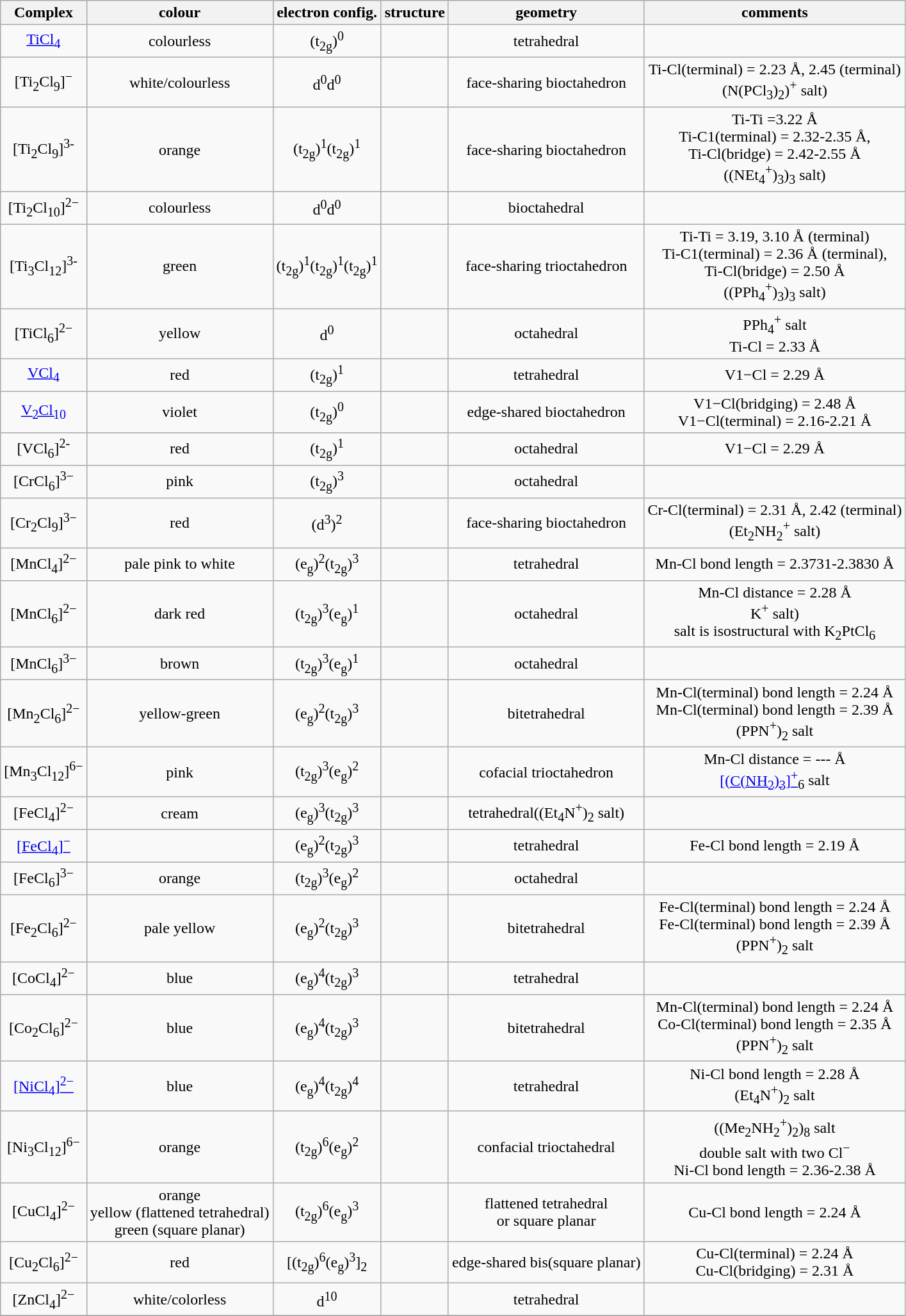<table class=wikitable style="float:left; text-align:center">
<tr>
<th>Complex</th>
<th>colour</th>
<th>electron config.</th>
<th>structure</th>
<th>geometry</th>
<th>comments</th>
</tr>
<tr>
<td><a href='#'>TiCl<sub>4</sub></a></td>
<td>colourless</td>
<td>(t<sub>2g</sub>)<sup>0</sup></td>
<td></td>
<td>tetrahedral</td>
<td></td>
</tr>
<tr>
<td>[Ti<sub>2</sub>Cl<sub>9</sub>]<sup>−</sup></td>
<td>white/colourless</td>
<td>d<sup>0</sup>d<sup>0</sup></td>
<td></td>
<td>face-sharing bioctahedron</td>
<td>Ti-Cl(terminal) = 2.23 Å, 2.45 (terminal)<br>(N(PCl<sub>3</sub>)<sub>2</sub>)<sup>+</sup> salt)</td>
</tr>
<tr>
<td>[Ti<sub>2</sub>Cl<sub>9</sub>]<sup>3-</sup></td>
<td>orange</td>
<td>(t<sub>2g</sub>)<sup>1</sup>(t<sub>2g</sub>)<sup>1</sup></td>
<td></td>
<td>face-sharing bioctahedron</td>
<td>Ti-Ti =3.22 Å <br>Ti-C1(terminal) = 2.32-2.35 Å,<br>Ti-Cl(bridge) = 2.42-2.55 Å<br> ((NEt<sub>4</sub><sup>+</sup>)<sub>3</sub>)<sub>3</sub> salt)</td>
</tr>
<tr>
<td>[Ti<sub>2</sub>Cl<sub>10</sub>]<sup>2−</sup></td>
<td>colourless</td>
<td>d<sup>0</sup>d<sup>0</sup></td>
<td></td>
<td>bioctahedral</td>
<td></td>
</tr>
<tr>
<td>[Ti<sub>3</sub>Cl<sub>12</sub>]<sup>3-</sup></td>
<td>green</td>
<td>(t<sub>2g</sub>)<sup>1</sup>(t<sub>2g</sub>)<sup>1</sup>(t<sub>2g</sub>)<sup>1</sup></td>
<td></td>
<td>face-sharing trioctahedron</td>
<td>Ti-Ti = 3.19, 3.10 Å (terminal)<br>Ti-C1(terminal) = 2.36 Å (terminal),<br>Ti-Cl(bridge) = 2.50 Å<br> ((PPh<sub>4</sub><sup>+</sup>)<sub>3</sub>)<sub>3</sub> salt)</td>
</tr>
<tr>
<td>[TiCl<sub>6</sub>]<sup>2−</sup></td>
<td>yellow</td>
<td>d<sup>0</sup></td>
<td></td>
<td>octahedral</td>
<td>PPh<sub>4</sub><sup>+</sup> salt<br>Ti-Cl = 2.33 Å</td>
</tr>
<tr>
<td><a href='#'>VCl<sub>4</sub></a></td>
<td>red</td>
<td>(t<sub>2g</sub>)<sup>1</sup></td>
<td></td>
<td>tetrahedral</td>
<td>V1−Cl = 2.29 Å</td>
</tr>
<tr>
<td><a href='#'>V<sub>2</sub>Cl<sub>10</sub></a></td>
<td>violet</td>
<td>(t<sub>2g</sub>)<sup>0</sup></td>
<td></td>
<td>edge-shared bioctahedron</td>
<td>V1−Cl(bridging) = 2.48 Å<br>V1−Cl(terminal) = 2.16-2.21 Å</td>
</tr>
<tr>
<td>[VCl<sub>6</sub>]<sup>2-</sup></td>
<td>red</td>
<td>(t<sub>2g</sub>)<sup>1</sup></td>
<td></td>
<td>octahedral</td>
<td>V1−Cl = 2.29 Å</td>
</tr>
<tr>
<td>[CrCl<sub>6</sub>]<sup>3−</sup></td>
<td>pink</td>
<td>(t<sub>2g</sub>)<sup>3</sup></td>
<td></td>
<td>octahedral</td>
<td></td>
</tr>
<tr>
<td>[Cr<sub>2</sub>Cl<sub>9</sub>]<sup>3−</sup></td>
<td>red</td>
<td>(d<sup>3</sup>)<sup>2</sup></td>
<td></td>
<td>face-sharing bioctahedron</td>
<td>Cr-Cl(terminal) = 2.31 Å, 2.42 (terminal)<br>(Et<sub>2</sub>NH<sub>2</sub><sup>+</sup> salt)</td>
</tr>
<tr>
<td>[MnCl<sub>4</sub>]<sup>2−</sup></td>
<td>pale pink to white</td>
<td>(e<sub>g</sub>)<sup>2</sup>(t<sub>2g</sub>)<sup>3</sup></td>
<td></td>
<td>tetrahedral</td>
<td>Mn-Cl bond length = 2.3731-2.3830 Å</td>
</tr>
<tr>
<td>[MnCl<sub>6</sub>]<sup>2−</sup></td>
<td>dark red</td>
<td>(t<sub>2g</sub>)<sup>3</sup>(e<sub>g</sub>)<sup>1</sup></td>
<td></td>
<td>octahedral</td>
<td>Mn-Cl distance = 2.28 Å<br>K<sup>+</sup> salt)<br>salt is isostructural with K<sub>2</sub>PtCl<sub>6</sub></td>
</tr>
<tr>
<td>[MnCl<sub>6</sub>]<sup>3−</sup></td>
<td>brown</td>
<td>(t<sub>2g</sub>)<sup>3</sup>(e<sub>g</sub>)<sup>1</sup></td>
<td></td>
<td>octahedral</td>
<td></td>
</tr>
<tr>
<td>[Mn<sub>2</sub>Cl<sub>6</sub>]<sup>2−</sup></td>
<td>yellow-green</td>
<td>(e<sub>g</sub>)<sup>2</sup>(t<sub>2g</sub>)<sup>3</sup></td>
<td></td>
<td>bitetrahedral</td>
<td>Mn-Cl(terminal) bond length = 2.24 Å<br>Mn-Cl(terminal) bond length = 2.39 Å<br>(PPN<sup>+</sup>)<sub>2</sub> salt</td>
</tr>
<tr>
<td>[Mn<sub>3</sub>Cl<sub>12</sub>]<sup>6−</sup></td>
<td>pink</td>
<td>(t<sub>2g</sub>)<sup>3</sup>(e<sub>g</sub>)<sup>2</sup></td>
<td></td>
<td>cofacial trioctahedron</td>
<td>Mn-Cl distance = --- Å<br><a href='#'>[(C(NH<sub>2</sub>)<sub>3</sub>]<sup>+</sup></a><sub>6</sub> salt</td>
</tr>
<tr>
<td>[FeCl<sub>4</sub>]<sup>2−</sup></td>
<td>cream</td>
<td>(e<sub>g</sub>)<sup>3</sup>(t<sub>2g</sub>)<sup>3</sup></td>
<td></td>
<td>tetrahedral((Et<sub>4</sub>N<sup>+</sup>)<sub>2</sub> salt)</td>
<td></td>
</tr>
<tr>
<td><a href='#'>[FeCl<sub>4</sub>]<sup>−</sup></a></td>
<td></td>
<td>(e<sub>g</sub>)<sup>2</sup>(t<sub>2g</sub>)<sup>3</sup></td>
<td></td>
<td>tetrahedral</td>
<td>Fe-Cl bond length = 2.19 Å</td>
</tr>
<tr>
<td>[FeCl<sub>6</sub>]<sup>3−</sup></td>
<td>orange</td>
<td>(t<sub>2g</sub>)<sup>3</sup>(e<sub>g</sub>)<sup>2</sup></td>
<td></td>
<td>octahedral</td>
<td></td>
</tr>
<tr>
<td>[Fe<sub>2</sub>Cl<sub>6</sub>]<sup>2−</sup></td>
<td>pale yellow</td>
<td>(e<sub>g</sub>)<sup>2</sup>(t<sub>2g</sub>)<sup>3</sup></td>
<td></td>
<td>bitetrahedral</td>
<td>Fe-Cl(terminal) bond length = 2.24 Å<br>Fe-Cl(terminal) bond length = 2.39 Å<br>(PPN<sup>+</sup>)<sub>2</sub> salt</td>
</tr>
<tr>
<td>[CoCl<sub>4</sub>]<sup>2−</sup></td>
<td>blue</td>
<td>(e<sub>g</sub>)<sup>4</sup>(t<sub>2g</sub>)<sup>3</sup></td>
<td></td>
<td>tetrahedral</td>
<td></td>
</tr>
<tr>
<td>[Co<sub>2</sub>Cl<sub>6</sub>]<sup>2−</sup></td>
<td>blue</td>
<td>(e<sub>g</sub>)<sup>4</sup>(t<sub>2g</sub>)<sup>3</sup></td>
<td></td>
<td>bitetrahedral</td>
<td>Mn-Cl(terminal) bond length = 2.24 Å<br>Co-Cl(terminal) bond length = 2.35 Å<br>(PPN<sup>+</sup>)<sub>2</sub> salt</td>
</tr>
<tr>
<td><a href='#'>[NiCl<sub>4</sub>]<sup>2−</sup></a></td>
<td>blue</td>
<td>(e<sub>g</sub>)<sup>4</sup>(t<sub>2g</sub>)<sup>4</sup></td>
<td></td>
<td>tetrahedral</td>
<td>Ni-Cl bond length = 2.28 Å<br>(Et<sub>4</sub>N<sup>+</sup>)<sub>2</sub> salt</td>
</tr>
<tr>
<td>[Ni<sub>3</sub>Cl<sub>12</sub>]<sup>6−</sup></td>
<td>orange</td>
<td>(t<sub>2g</sub>)<sup>6</sup>(e<sub>g</sub>)<sup>2</sup></td>
<td></td>
<td>confacial trioctahedral</td>
<td>((Me<sub>2</sub>NH<sub>2</sub><sup>+</sup>)<sub>2</sub>)<sub>8</sub> salt<br>double salt with two Cl<sup>−</sup><br>Ni-Cl bond length = 2.36-2.38 Å</td>
</tr>
<tr>
<td>[CuCl<sub>4</sub>]<sup>2−</sup></td>
<td>orange<br>yellow (flattened tetrahedral)<br>green (square planar)</td>
<td>(t<sub>2g</sub>)<sup>6</sup>(e<sub>g</sub>)<sup>3</sup></td>
<td></td>
<td>flattened tetrahedral<br>or square planar</td>
<td>Cu-Cl bond length = 2.24 Å</td>
</tr>
<tr>
<td>[Cu<sub>2</sub>Cl<sub>6</sub>]<sup>2−</sup></td>
<td>red</td>
<td>[(t<sub>2g</sub>)<sup>6</sup>(e<sub>g</sub>)<sup>3</sup>]<sub>2</sub></td>
<td></td>
<td>edge-shared bis(square planar)</td>
<td>Cu-Cl(terminal) = 2.24 Å<br>Cu-Cl(bridging) = 2.31 Å</td>
</tr>
<tr>
<td>[ZnCl<sub>4</sub>]<sup>2−</sup></td>
<td>white/colorless</td>
<td>d<sup>10</sup></td>
<td></td>
<td>tetrahedral</td>
<td Zn-Cl bond length = 2.27 Å></td>
</tr>
<tr>
</tr>
</table>
